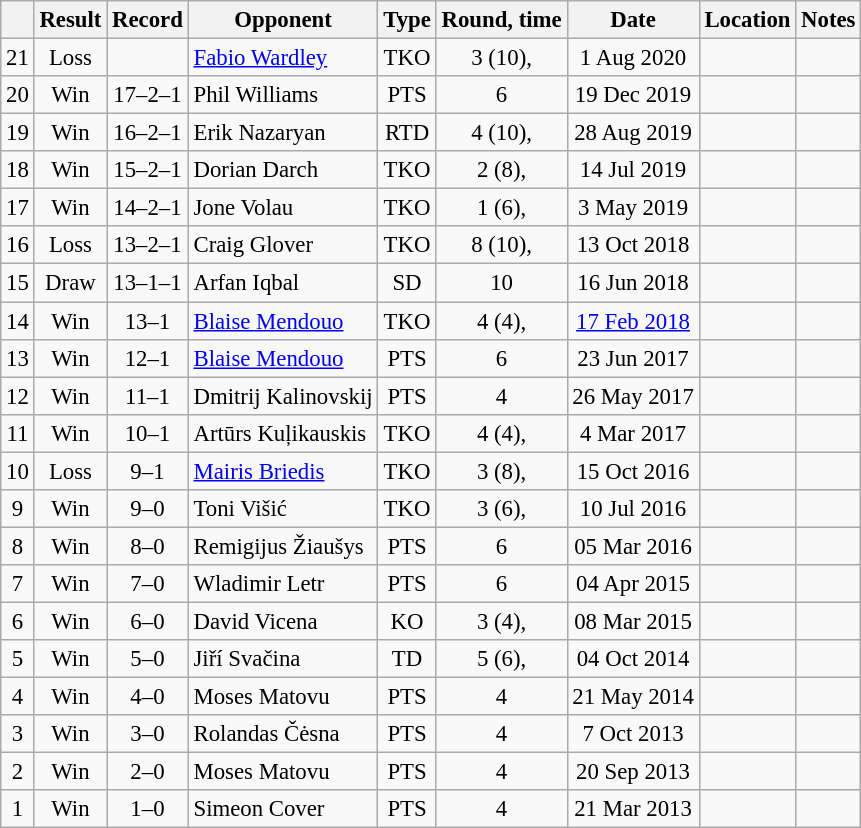<table class="wikitable" style="text-align:center; font-size:95%">
<tr>
<th></th>
<th>Result</th>
<th>Record</th>
<th>Opponent</th>
<th>Type</th>
<th>Round, time</th>
<th>Date</th>
<th>Location</th>
<th>Notes</th>
</tr>
<tr>
<td>21</td>
<td>Loss</td>
<td></td>
<td style="text-align:left;"><a href='#'>Fabio Wardley</a></td>
<td>TKO</td>
<td>3 (10), </td>
<td>1 Aug 2020</td>
<td style="text-align:left;"></td>
<td style="text-align:left;"></td>
</tr>
<tr>
<td>20</td>
<td>Win</td>
<td>17–2–1</td>
<td style="text-align:left;">Phil Williams</td>
<td>PTS</td>
<td>6</td>
<td>19 Dec 2019</td>
<td style="text-align:left;"></td>
<td></td>
</tr>
<tr>
<td>19</td>
<td>Win</td>
<td>16–2–1</td>
<td style="text-align:left;">Erik Nazaryan</td>
<td>RTD</td>
<td>4 (10), </td>
<td>28 Aug 2019</td>
<td style="text-align:left;"></td>
<td></td>
</tr>
<tr>
<td>18</td>
<td>Win</td>
<td>15–2–1</td>
<td style="text-align:left;">Dorian Darch</td>
<td>TKO</td>
<td>2 (8), </td>
<td>14 Jul 2019</td>
<td style="text-align:left;"></td>
<td></td>
</tr>
<tr>
<td>17</td>
<td>Win</td>
<td>14–2–1</td>
<td style="text-align:left;">Jone Volau</td>
<td>TKO</td>
<td>1 (6), </td>
<td>3 May 2019</td>
<td style="text-align:left;"></td>
<td></td>
</tr>
<tr>
<td>16</td>
<td>Loss</td>
<td>13–2–1</td>
<td style="text-align:left;">Craig Glover</td>
<td>TKO</td>
<td>8 (10), </td>
<td>13 Oct 2018</td>
<td style="text-align:left;"></td>
<td></td>
</tr>
<tr>
<td>15</td>
<td>Draw</td>
<td>13–1–1</td>
<td style="text-align:left;">Arfan Iqbal</td>
<td>SD</td>
<td>10</td>
<td>16 Jun 2018</td>
<td style="text-align:left;"></td>
<td style="text-align:left;"></td>
</tr>
<tr>
<td>14</td>
<td>Win</td>
<td>13–1</td>
<td style="text-align:left;"><a href='#'>Blaise Mendouo</a></td>
<td>TKO</td>
<td>4 (4), </td>
<td><a href='#'>17 Feb 2018</a></td>
<td style="text-align:left;"></td>
<td></td>
</tr>
<tr>
<td>13</td>
<td>Win</td>
<td>12–1</td>
<td style="text-align:left;"><a href='#'>Blaise Mendouo</a></td>
<td>PTS</td>
<td>6</td>
<td>23 Jun 2017</td>
<td style="text-align:left;"></td>
<td></td>
</tr>
<tr>
<td>12</td>
<td>Win</td>
<td>11–1</td>
<td style="text-align:left;">Dmitrij Kalinovskij</td>
<td>PTS</td>
<td>4</td>
<td>26 May 2017</td>
<td style="text-align:left;"></td>
<td></td>
</tr>
<tr>
<td>11</td>
<td>Win</td>
<td>10–1</td>
<td style="text-align:left;">Artūrs Kuļikauskis</td>
<td>TKO</td>
<td>4 (4), </td>
<td>4 Mar 2017</td>
<td style="text-align:left;"></td>
<td></td>
</tr>
<tr>
<td>10</td>
<td>Loss</td>
<td>9–1</td>
<td style="text-align:left;"><a href='#'>Mairis Briedis</a></td>
<td>TKO</td>
<td>3 (8), </td>
<td>15 Oct 2016</td>
<td style="text-align:left;"></td>
<td></td>
</tr>
<tr>
<td>9</td>
<td>Win</td>
<td>9–0</td>
<td style="text-align:left;">Toni Višić</td>
<td>TKO</td>
<td>3 (6), </td>
<td>10 Jul 2016</td>
<td style="text-align:left;"></td>
<td></td>
</tr>
<tr>
<td>8</td>
<td>Win</td>
<td>8–0</td>
<td style="text-align:left;">Remigijus Žiaušys</td>
<td>PTS</td>
<td>6</td>
<td>05 Mar 2016</td>
<td style="text-align:left;"></td>
<td></td>
</tr>
<tr>
<td>7</td>
<td>Win</td>
<td>7–0</td>
<td style="text-align:left;">Wladimir Letr</td>
<td>PTS</td>
<td>6</td>
<td>04 Apr 2015</td>
<td style="text-align:left;"></td>
<td></td>
</tr>
<tr>
<td>6</td>
<td>Win</td>
<td>6–0</td>
<td style="text-align:left;">David Vicena</td>
<td>KO</td>
<td>3 (4), </td>
<td>08 Mar 2015</td>
<td style="text-align:left;"></td>
<td></td>
</tr>
<tr>
<td>5</td>
<td>Win</td>
<td>5–0</td>
<td style="text-align:left;">Jiří Svačina</td>
<td>TD</td>
<td>5 (6), </td>
<td>04 Oct 2014</td>
<td style="text-align:left;"></td>
<td></td>
</tr>
<tr>
<td>4</td>
<td>Win</td>
<td>4–0</td>
<td style="text-align:left;">Moses Matovu</td>
<td>PTS</td>
<td>4</td>
<td>21 May 2014</td>
<td style="text-align:left;"></td>
<td></td>
</tr>
<tr>
<td>3</td>
<td>Win</td>
<td>3–0</td>
<td style="text-align:left;">Rolandas Čėsna</td>
<td>PTS</td>
<td>4</td>
<td>7 Oct 2013</td>
<td style="text-align:left;"></td>
<td></td>
</tr>
<tr>
<td>2</td>
<td>Win</td>
<td>2–0</td>
<td style="text-align:left;">Moses Matovu</td>
<td>PTS</td>
<td>4</td>
<td>20 Sep 2013</td>
<td style="text-align:left;"></td>
<td></td>
</tr>
<tr>
<td>1</td>
<td>Win</td>
<td>1–0</td>
<td style="text-align:left;">Simeon Cover</td>
<td>PTS</td>
<td>4</td>
<td>21 Mar 2013</td>
<td style="text-align:left;"></td>
<td></td>
</tr>
</table>
